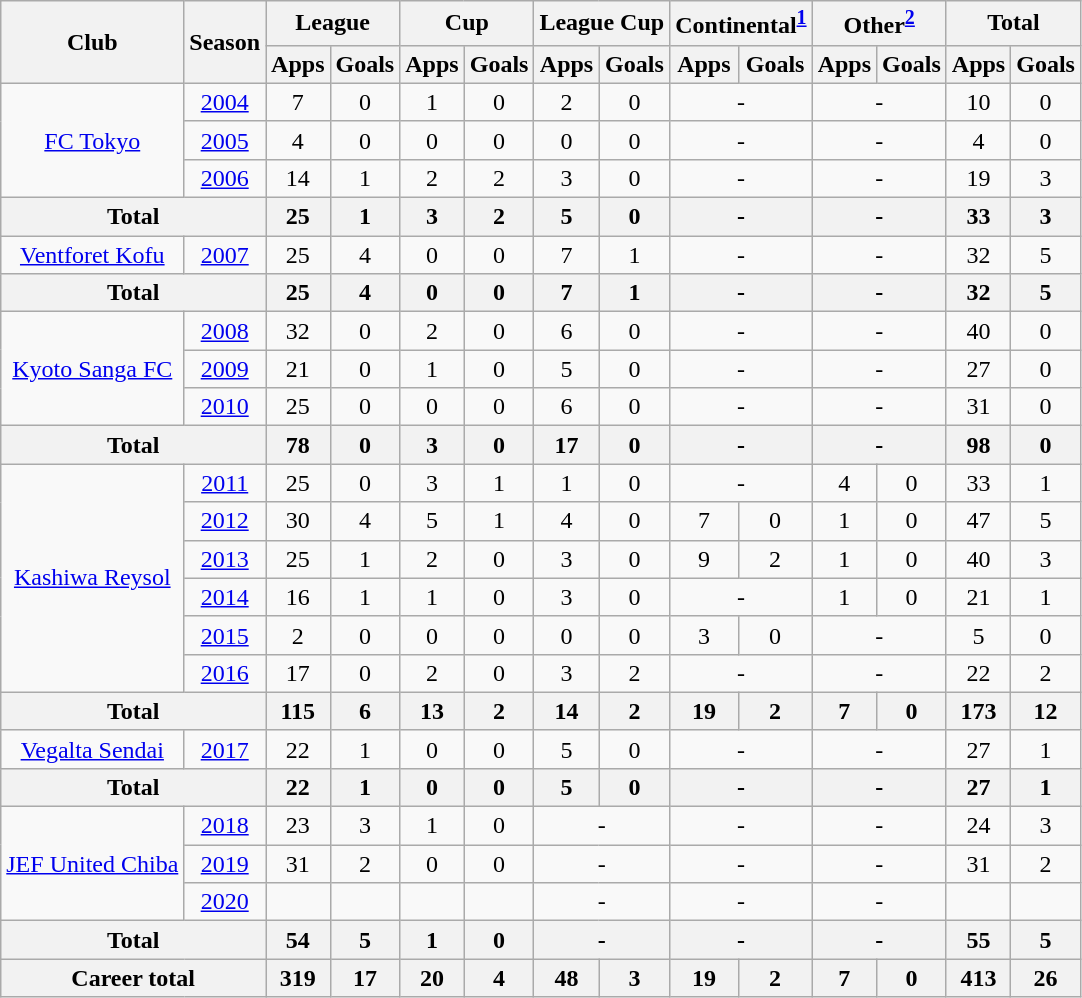<table class="wikitable" style="text-align:center;">
<tr>
<th rowspan="2">Club</th>
<th rowspan="2">Season</th>
<th colspan="2">League</th>
<th colspan="2">Cup</th>
<th colspan="2">League Cup</th>
<th colspan="2">Continental<sup><a href='#'>1</a></sup></th>
<th colspan="2">Other<sup><a href='#'>2</a></sup></th>
<th colspan="2">Total</th>
</tr>
<tr>
<th>Apps</th>
<th>Goals</th>
<th>Apps</th>
<th>Goals</th>
<th>Apps</th>
<th>Goals</th>
<th>Apps</th>
<th>Goals</th>
<th>Apps</th>
<th>Goals</th>
<th>Apps</th>
<th>Goals</th>
</tr>
<tr>
<td rowspan="3"><a href='#'>FC Tokyo</a></td>
<td><a href='#'>2004</a></td>
<td>7</td>
<td>0</td>
<td>1</td>
<td>0</td>
<td>2</td>
<td>0</td>
<td colspan="2">-</td>
<td colspan="2">-</td>
<td>10</td>
<td>0</td>
</tr>
<tr>
<td><a href='#'>2005</a></td>
<td>4</td>
<td>0</td>
<td>0</td>
<td>0</td>
<td>0</td>
<td>0</td>
<td colspan="2">-</td>
<td colspan="2">-</td>
<td>4</td>
<td>0</td>
</tr>
<tr>
<td><a href='#'>2006</a></td>
<td>14</td>
<td>1</td>
<td>2</td>
<td>2</td>
<td>3</td>
<td>0</td>
<td colspan="2">-</td>
<td colspan="2">-</td>
<td>19</td>
<td>3</td>
</tr>
<tr>
<th colspan="2">Total</th>
<th>25</th>
<th>1</th>
<th>3</th>
<th>2</th>
<th>5</th>
<th>0</th>
<th colspan="2">-</th>
<th colspan="2">-</th>
<th>33</th>
<th>3</th>
</tr>
<tr>
<td rowspan="1"><a href='#'>Ventforet Kofu</a></td>
<td><a href='#'>2007</a></td>
<td>25</td>
<td>4</td>
<td>0</td>
<td>0</td>
<td>7</td>
<td>1</td>
<td colspan="2">-</td>
<td colspan="2">-</td>
<td>32</td>
<td>5</td>
</tr>
<tr>
<th colspan="2">Total</th>
<th>25</th>
<th>4</th>
<th>0</th>
<th>0</th>
<th>7</th>
<th>1</th>
<th colspan="2">-</th>
<th colspan="2">-</th>
<th>32</th>
<th>5</th>
</tr>
<tr>
<td rowspan="3"><a href='#'>Kyoto Sanga FC</a></td>
<td><a href='#'>2008</a></td>
<td>32</td>
<td>0</td>
<td>2</td>
<td>0</td>
<td>6</td>
<td>0</td>
<td colspan="2">-</td>
<td colspan="2">-</td>
<td>40</td>
<td>0</td>
</tr>
<tr>
<td><a href='#'>2009</a></td>
<td>21</td>
<td>0</td>
<td>1</td>
<td>0</td>
<td>5</td>
<td>0</td>
<td colspan="2">-</td>
<td colspan="2">-</td>
<td>27</td>
<td>0</td>
</tr>
<tr>
<td><a href='#'>2010</a></td>
<td>25</td>
<td>0</td>
<td>0</td>
<td>0</td>
<td>6</td>
<td>0</td>
<td colspan="2">-</td>
<td colspan="2">-</td>
<td>31</td>
<td>0</td>
</tr>
<tr>
<th colspan="2">Total</th>
<th>78</th>
<th>0</th>
<th>3</th>
<th>0</th>
<th>17</th>
<th>0</th>
<th colspan="2">-</th>
<th colspan="2">-</th>
<th>98</th>
<th>0</th>
</tr>
<tr>
<td rowspan="6"><a href='#'>Kashiwa Reysol</a></td>
<td><a href='#'>2011</a></td>
<td>25</td>
<td>0</td>
<td>3</td>
<td>1</td>
<td>1</td>
<td>0</td>
<td colspan="2">-</td>
<td>4</td>
<td>0</td>
<td>33</td>
<td>1</td>
</tr>
<tr>
<td><a href='#'>2012</a></td>
<td>30</td>
<td>4</td>
<td>5</td>
<td>1</td>
<td>4</td>
<td>0</td>
<td>7</td>
<td>0</td>
<td>1</td>
<td>0</td>
<td>47</td>
<td>5</td>
</tr>
<tr>
<td><a href='#'>2013</a></td>
<td>25</td>
<td>1</td>
<td>2</td>
<td>0</td>
<td>3</td>
<td>0</td>
<td>9</td>
<td>2</td>
<td>1</td>
<td>0</td>
<td>40</td>
<td>3</td>
</tr>
<tr>
<td><a href='#'>2014</a></td>
<td>16</td>
<td>1</td>
<td>1</td>
<td>0</td>
<td>3</td>
<td>0</td>
<td colspan="2">-</td>
<td>1</td>
<td>0</td>
<td>21</td>
<td>1</td>
</tr>
<tr>
<td><a href='#'>2015</a></td>
<td>2</td>
<td>0</td>
<td>0</td>
<td>0</td>
<td>0</td>
<td>0</td>
<td>3</td>
<td>0</td>
<td colspan="2">-</td>
<td>5</td>
<td>0</td>
</tr>
<tr>
<td><a href='#'>2016</a></td>
<td>17</td>
<td>0</td>
<td>2</td>
<td>0</td>
<td>3</td>
<td>2</td>
<td colspan="2">-</td>
<td colspan="2">-</td>
<td>22</td>
<td>2</td>
</tr>
<tr>
<th colspan="2">Total</th>
<th>115</th>
<th>6</th>
<th>13</th>
<th>2</th>
<th>14</th>
<th>2</th>
<th>19</th>
<th>2</th>
<th>7</th>
<th>0</th>
<th>173</th>
<th>12</th>
</tr>
<tr>
<td><a href='#'>Vegalta Sendai</a></td>
<td><a href='#'>2017</a></td>
<td>22</td>
<td>1</td>
<td>0</td>
<td>0</td>
<td>5</td>
<td>0</td>
<td colspan="2">-</td>
<td colspan="2">-</td>
<td>27</td>
<td>1</td>
</tr>
<tr>
<th colspan="2">Total</th>
<th>22</th>
<th>1</th>
<th>0</th>
<th>0</th>
<th>5</th>
<th>0</th>
<th colspan="2">-</th>
<th colspan="2">-</th>
<th>27</th>
<th>1</th>
</tr>
<tr>
<td rowspan="3"><a href='#'>JEF United Chiba</a></td>
<td><a href='#'>2018</a></td>
<td>23</td>
<td>3</td>
<td>1</td>
<td>0</td>
<td colspan="2">-</td>
<td colspan="2">-</td>
<td colspan="2">-</td>
<td>24</td>
<td>3</td>
</tr>
<tr>
<td><a href='#'>2019</a></td>
<td>31</td>
<td>2</td>
<td>0</td>
<td>0</td>
<td colspan="2">-</td>
<td colspan="2">-</td>
<td colspan="2">-</td>
<td>31</td>
<td>2</td>
</tr>
<tr>
<td><a href='#'>2020</a></td>
<td></td>
<td></td>
<td></td>
<td></td>
<td colspan="2">-</td>
<td colspan="2">-</td>
<td colspan="2">-</td>
<td></td>
<td></td>
</tr>
<tr>
<th colspan="2">Total</th>
<th>54</th>
<th>5</th>
<th>1</th>
<th>0</th>
<th colspan="2">-</th>
<th colspan="2">-</th>
<th colspan="2">-</th>
<th>55</th>
<th>5</th>
</tr>
<tr>
<th colspan="2">Career total</th>
<th>319</th>
<th>17</th>
<th>20</th>
<th>4</th>
<th>48</th>
<th>3</th>
<th>19</th>
<th>2</th>
<th>7</th>
<th>0</th>
<th>413</th>
<th>26</th>
</tr>
</table>
